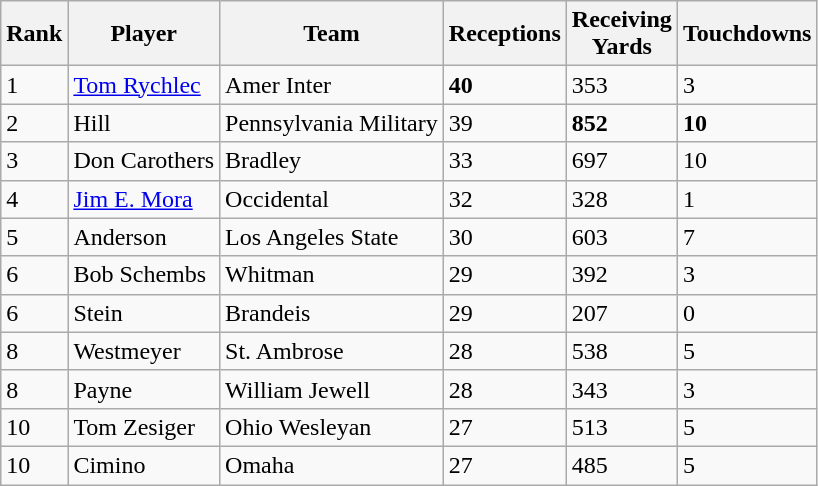<table class="wikitable sortable">
<tr>
<th>Rank</th>
<th>Player</th>
<th>Team</th>
<th>Receptions</th>
<th>Receiving<br>Yards</th>
<th>Touchdowns</th>
</tr>
<tr>
<td>1</td>
<td><a href='#'>Tom Rychlec</a></td>
<td>Amer Inter</td>
<td><strong>40</strong></td>
<td>353</td>
<td>3</td>
</tr>
<tr>
<td>2</td>
<td>Hill</td>
<td>Pennsylvania Military</td>
<td>39</td>
<td><strong>852</strong></td>
<td><strong>10</strong></td>
</tr>
<tr>
<td>3</td>
<td>Don Carothers</td>
<td>Bradley</td>
<td>33</td>
<td>697</td>
<td>10</td>
</tr>
<tr>
<td>4</td>
<td><a href='#'>Jim E. Mora</a></td>
<td>Occidental</td>
<td>32</td>
<td>328</td>
<td>1</td>
</tr>
<tr>
<td>5</td>
<td>Anderson</td>
<td>Los Angeles State</td>
<td>30</td>
<td>603</td>
<td>7</td>
</tr>
<tr>
<td>6</td>
<td>Bob Schembs</td>
<td>Whitman</td>
<td>29</td>
<td>392</td>
<td>3</td>
</tr>
<tr>
<td>6</td>
<td>Stein</td>
<td>Brandeis</td>
<td>29</td>
<td>207</td>
<td>0</td>
</tr>
<tr>
<td>8</td>
<td>Westmeyer</td>
<td>St. Ambrose</td>
<td>28</td>
<td>538</td>
<td>5</td>
</tr>
<tr>
<td>8</td>
<td>Payne</td>
<td>William Jewell</td>
<td>28</td>
<td>343</td>
<td>3</td>
</tr>
<tr>
<td>10</td>
<td>Tom Zesiger</td>
<td>Ohio Wesleyan</td>
<td>27</td>
<td>513</td>
<td>5</td>
</tr>
<tr>
<td>10</td>
<td>Cimino</td>
<td>Omaha</td>
<td>27</td>
<td>485</td>
<td>5</td>
</tr>
</table>
